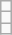<table class="wikitable">
<tr>
<td></td>
</tr>
<tr>
<td></td>
</tr>
<tr>
<td></td>
</tr>
</table>
